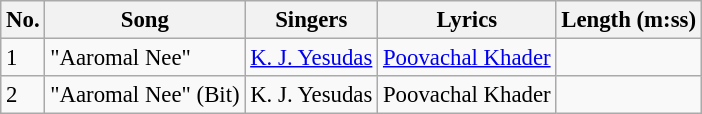<table class="wikitable" style="font-size:95%;">
<tr>
<th>No.</th>
<th>Song</th>
<th>Singers</th>
<th>Lyrics</th>
<th>Length (m:ss)</th>
</tr>
<tr>
<td>1</td>
<td>"Aaromal Nee"</td>
<td><a href='#'>K. J. Yesudas</a></td>
<td><a href='#'>Poovachal Khader</a></td>
<td></td>
</tr>
<tr>
<td>2</td>
<td>"Aaromal Nee" (Bit)</td>
<td>K. J. Yesudas</td>
<td>Poovachal Khader</td>
<td></td>
</tr>
</table>
